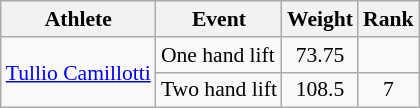<table class="wikitable" style="font-size:90%">
<tr>
<th>Athlete</th>
<th>Event</th>
<th>Weight</th>
<th>Rank</th>
</tr>
<tr>
<td rowspan=2><a href='#'>Tullio Camillotti</a></td>
<td>One hand lift</td>
<td align="center">73.75</td>
<td align="center"></td>
</tr>
<tr>
<td>Two hand lift</td>
<td align="center">108.5</td>
<td align="center">7</td>
</tr>
</table>
